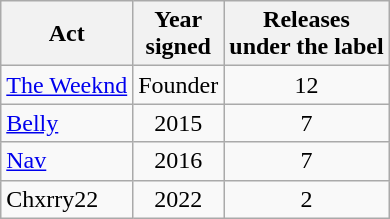<table class="wikitable sortable">
<tr>
<th>Act</th>
<th>Year <br>signed</th>
<th>Releases <br>under the label</th>
</tr>
<tr>
<td><a href='#'>The Weeknd</a></td>
<td style="text-align:center;">Founder</td>
<td style="text-align:center;">12</td>
</tr>
<tr>
<td><a href='#'>Belly</a></td>
<td style="text-align:center;">2015</td>
<td style="text-align:center;">7</td>
</tr>
<tr>
<td><a href='#'>Nav</a></td>
<td style="text-align:center;">2016</td>
<td style="text-align:center;">7</td>
</tr>
<tr>
<td>Chxrry22</td>
<td style="text-align:center;">2022</td>
<td style="text-align:center;">2</td>
</tr>
</table>
